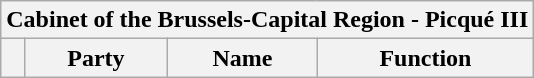<table class="wikitable">
<tr>
<th colspan="4">Cabinet of the Brussels-Capital Region - Picqué III</th>
</tr>
<tr>
<th></th>
<th>Party</th>
<th>Name</th>
<th>Function<br>






</th>
</tr>
</table>
